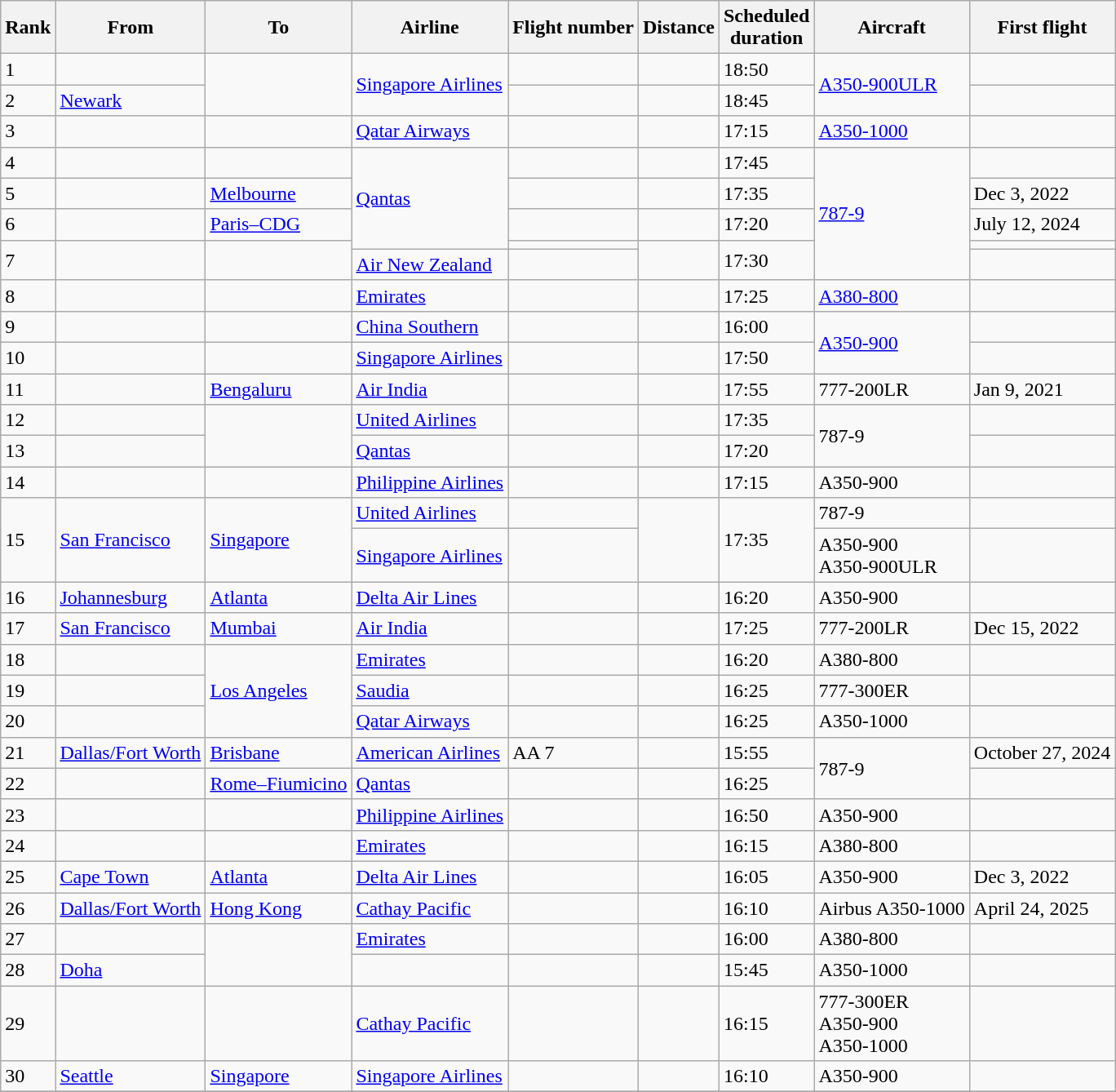<table class="wikitable sortable sticky-header" style="text-align:left;">
<tr>
<th class="sortable">Rank</th>
<th>From</th>
<th>To</th>
<th>Airline</th>
<th>Flight number</th>
<th>Distance</th>
<th>Scheduled<br>duration</th>
<th>Aircraft</th>
<th>First flight</th>
</tr>
<tr>
<td>1</td>
<td></td>
<td rowspan="2"></td>
<td rowspan="2"><a href='#'>Singapore Airlines</a></td>
<td></td>
<td></td>
<td>18:50</td>
<td rowspan="2"><a href='#'>A350-900ULR</a></td>
<td></td>
</tr>
<tr>
<td>2</td>
<td> <a href='#'>Newark</a></td>
<td></td>
<td></td>
<td>18:45</td>
<td></td>
</tr>
<tr>
<td>3</td>
<td></td>
<td></td>
<td><a href='#'>Qatar Airways</a></td>
<td></td>
<td></td>
<td>17:15</td>
<td><a href='#'>A350-1000</a></td>
<td></td>
</tr>
<tr>
<td>4</td>
<td></td>
<td> </td>
<td rowspan="4"><a href='#'>Qantas</a></td>
<td></td>
<td></td>
<td>17:45</td>
<td rowspan="5"><a href='#'>787-9</a></td>
<td></td>
</tr>
<tr>
<td>5</td>
<td></td>
<td> <a href='#'>Melbourne</a></td>
<td></td>
<td></td>
<td>17:35</td>
<td>Dec 3, 2022</td>
</tr>
<tr>
<td>6</td>
<td></td>
<td> <a href='#'>Paris–CDG</a></td>
<td></td>
<td></td>
<td>17:20</td>
<td>July 12, 2024</td>
</tr>
<tr>
<td rowspan="2">7</td>
<td rowspan="2"></td>
<td rowspan="2"></td>
<td></td>
<td rowspan="2"></td>
<td rowspan="2">17:30</td>
<td></td>
</tr>
<tr>
<td><a href='#'>Air New Zealand</a></td>
<td></td>
<td></td>
</tr>
<tr>
<td>8</td>
<td></td>
<td></td>
<td><a href='#'>Emirates</a></td>
<td></td>
<td></td>
<td>17:25</td>
<td><a href='#'>A380-800</a></td>
<td></td>
</tr>
<tr>
<td>9</td>
<td></td>
<td></td>
<td><a href='#'>China Southern</a></td>
<td></td>
<td></td>
<td>16:00</td>
<td rowspan="2"><a href='#'>A350-900</a></td>
<td></td>
</tr>
<tr>
<td>10</td>
<td></td>
<td></td>
<td><a href='#'>Singapore Airlines</a></td>
<td></td>
<td></td>
<td>17:50</td>
<td></td>
</tr>
<tr>
<td>11</td>
<td></td>
<td> <a href='#'>Bengaluru</a></td>
<td><a href='#'>Air India</a></td>
<td></td>
<td></td>
<td>17:55</td>
<td>777-200LR</td>
<td>Jan 9, 2021</td>
</tr>
<tr>
<td>12</td>
<td></td>
<td rowspan="2"></td>
<td><a href='#'>United Airlines</a></td>
<td></td>
<td></td>
<td>17:35</td>
<td rowspan="2">787-9</td>
<td></td>
</tr>
<tr>
<td>13</td>
<td></td>
<td><a href='#'>Qantas</a></td>
<td></td>
<td></td>
<td>17:20</td>
<td></td>
</tr>
<tr>
<td>14</td>
<td></td>
<td></td>
<td><a href='#'>Philippine Airlines</a></td>
<td></td>
<td></td>
<td>17:15</td>
<td>A350-900</td>
<td></td>
</tr>
<tr>
<td rowspan="2">15</td>
<td rowspan="2"> <a href='#'>San Francisco</a></td>
<td rowspan="2"> <a href='#'>Singapore</a></td>
<td><a href='#'>United Airlines</a></td>
<td></td>
<td rowspan="2"></td>
<td rowspan="2">17:35</td>
<td>787-9</td>
<td></td>
</tr>
<tr>
<td><a href='#'>Singapore Airlines</a></td>
<td></td>
<td>A350-900<br>A350-900ULR</td>
<td></td>
</tr>
<tr>
<td>16</td>
<td> <a href='#'>Johannesburg</a></td>
<td> <a href='#'>Atlanta</a></td>
<td><a href='#'>Delta Air Lines</a></td>
<td></td>
<td></td>
<td>16:20</td>
<td>A350-900</td>
<td></td>
</tr>
<tr>
<td>17</td>
<td> <a href='#'>San Francisco</a></td>
<td> <a href='#'>Mumbai</a></td>
<td><a href='#'>Air India</a></td>
<td></td>
<td></td>
<td>17:25</td>
<td>777-200LR</td>
<td>Dec 15, 2022 </td>
</tr>
<tr>
<td>18</td>
<td></td>
<td rowspan="3"> <a href='#'>Los Angeles</a></td>
<td><a href='#'>Emirates</a></td>
<td></td>
<td></td>
<td>16:20</td>
<td>A380-800</td>
<td></td>
</tr>
<tr>
<td>19</td>
<td></td>
<td><a href='#'>Saudia</a></td>
<td></td>
<td></td>
<td>16:25</td>
<td>777-300ER</td>
<td></td>
</tr>
<tr>
<td>20</td>
<td></td>
<td><a href='#'>Qatar Airways</a></td>
<td></td>
<td></td>
<td>16:25</td>
<td>A350-1000</td>
<td></td>
</tr>
<tr>
<td>21</td>
<td> <a href='#'>Dallas/Fort Worth</a></td>
<td> <a href='#'>Brisbane</a></td>
<td><a href='#'>American Airlines</a></td>
<td>AA 7</td>
<td></td>
<td>15:55</td>
<td rowspan="2">787-9</td>
<td>October 27, 2024 </td>
</tr>
<tr>
<td>22</td>
<td></td>
<td> <a href='#'>Rome–Fiumicino</a></td>
<td><a href='#'>Qantas</a></td>
<td></td>
<td></td>
<td>16:25</td>
<td></td>
</tr>
<tr>
<td>23</td>
<td></td>
<td></td>
<td><a href='#'>Philippine Airlines</a></td>
<td></td>
<td></td>
<td>16:50</td>
<td>A350-900</td>
<td></td>
</tr>
<tr>
<td>24</td>
<td></td>
<td></td>
<td><a href='#'>Emirates</a></td>
<td></td>
<td></td>
<td>16:15</td>
<td>A380-800</td>
<td></td>
</tr>
<tr>
<td>25</td>
<td> <a href='#'>Cape Town</a></td>
<td> <a href='#'>Atlanta</a></td>
<td><a href='#'>Delta Air Lines</a></td>
<td></td>
<td></td>
<td>16:05</td>
<td>A350-900</td>
<td>Dec 3, 2022</td>
</tr>
<tr>
<td>26</td>
<td> <a href='#'>Dallas/Fort Worth</a></td>
<td> <a href='#'>Hong Kong</a></td>
<td><a href='#'>Cathay Pacific</a></td>
<td></td>
<td></td>
<td>16:10</td>
<td>Airbus A350-1000</td>
<td>April 24, 2025</td>
</tr>
<tr>
<td>27</td>
<td></td>
<td rowspan="2"></td>
<td><a href='#'>Emirates</a></td>
<td></td>
<td></td>
<td>16:00</td>
<td>A380-800</td>
<td></td>
</tr>
<tr>
<td>28</td>
<td> <a href='#'>Doha</a></td>
<td></td>
<td></td>
<td></td>
<td>15:45</td>
<td>A350-1000</td>
<td></td>
</tr>
<tr>
<td>29</td>
<td></td>
<td></td>
<td><a href='#'>Cathay Pacific</a></td>
<td></td>
<td></td>
<td>16:15</td>
<td>777-300ER<br>A350-900<br>A350-1000</td>
<td></td>
</tr>
<tr>
<td>30</td>
<td> <a href='#'>Seattle</a></td>
<td> <a href='#'>Singapore</a></td>
<td><a href='#'>Singapore Airlines</a></td>
<td></td>
<td></td>
<td>16:10</td>
<td>A350-900</td>
<td></td>
</tr>
<tr>
</tr>
</table>
